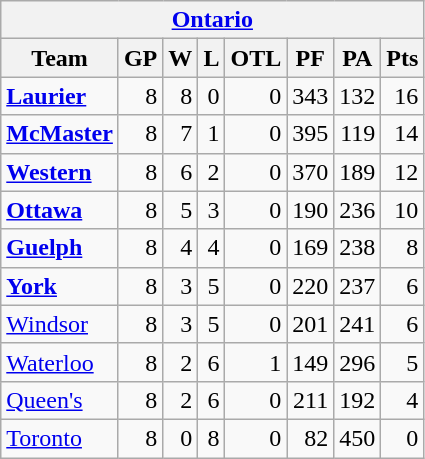<table class="wikitable" align="left">
<tr>
<th colspan="8"><a href='#'>Ontario</a></th>
</tr>
<tr>
<th>Team</th>
<th>GP</th>
<th>W</th>
<th>L</th>
<th>OTL</th>
<th>PF</th>
<th>PA</th>
<th>Pts</th>
</tr>
<tr align="right">
<td align="left"><strong><a href='#'>Laurier</a></strong></td>
<td>8</td>
<td>8</td>
<td>0</td>
<td>0</td>
<td>343</td>
<td>132</td>
<td>16</td>
</tr>
<tr align="right">
<td align="left"><strong><a href='#'>McMaster</a></strong></td>
<td>8</td>
<td>7</td>
<td>1</td>
<td>0</td>
<td>395</td>
<td>119</td>
<td>14</td>
</tr>
<tr align="right">
<td align="left"><strong><a href='#'>Western</a></strong></td>
<td>8</td>
<td>6</td>
<td>2</td>
<td>0</td>
<td>370</td>
<td>189</td>
<td>12</td>
</tr>
<tr align="right">
<td align="left"><strong><a href='#'>Ottawa</a></strong></td>
<td>8</td>
<td>5</td>
<td>3</td>
<td>0</td>
<td>190</td>
<td>236</td>
<td>10</td>
</tr>
<tr align="right">
<td align="left"><strong><a href='#'>Guelph</a></strong></td>
<td>8</td>
<td>4</td>
<td>4</td>
<td>0</td>
<td>169</td>
<td>238</td>
<td>8</td>
</tr>
<tr align="right">
<td align="left"><strong><a href='#'>York</a></strong></td>
<td>8</td>
<td>3</td>
<td>5</td>
<td>0</td>
<td>220</td>
<td>237</td>
<td>6</td>
</tr>
<tr align="right">
<td align="left"><a href='#'>Windsor</a></td>
<td>8</td>
<td>3</td>
<td>5</td>
<td>0</td>
<td>201</td>
<td>241</td>
<td>6</td>
</tr>
<tr align="right">
<td align="left"><a href='#'>Waterloo</a></td>
<td>8</td>
<td>2</td>
<td>6</td>
<td>1</td>
<td>149</td>
<td>296</td>
<td>5</td>
</tr>
<tr align="right">
<td align="left"><a href='#'>Queen's</a></td>
<td>8</td>
<td>2</td>
<td>6</td>
<td>0</td>
<td>211</td>
<td>192</td>
<td>4</td>
</tr>
<tr align="right">
<td align="left"><a href='#'>Toronto</a></td>
<td>8</td>
<td>0</td>
<td>8</td>
<td>0</td>
<td>82</td>
<td>450</td>
<td>0</td>
</tr>
</table>
